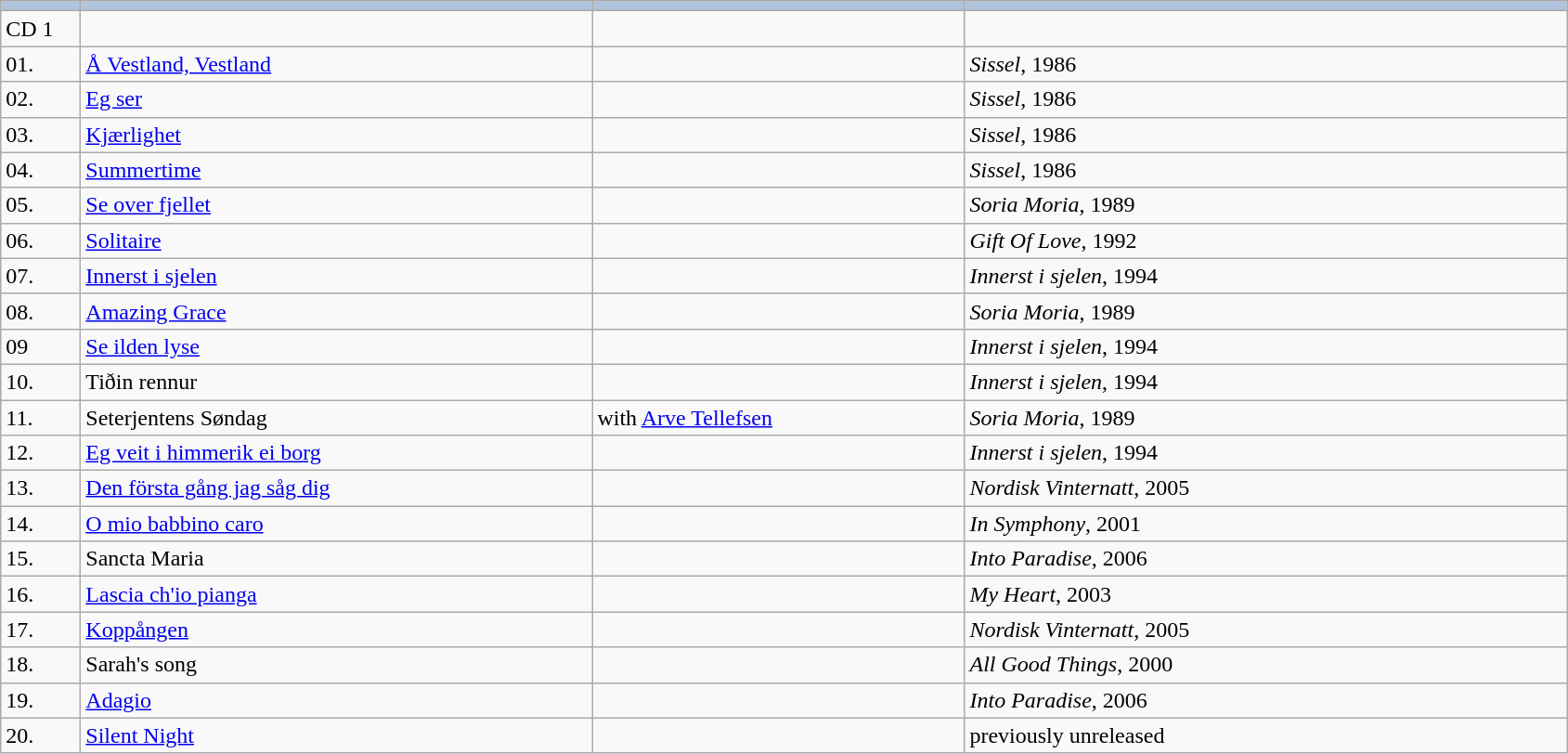<table class="wikitable">
<tr>
<th style="background:#B0C4DE;" width="50"></th>
<th style="background:#B0C4DE;" width="360"></th>
<th style="background:#B0C4DE;" width="260"></th>
<th style="background:#B0C4DE;" width="425"></th>
</tr>
<tr>
<td>CD 1</td>
<td></td>
<td></td>
<td></td>
</tr>
<tr>
<td>01.</td>
<td><a href='#'>Å Vestland, Vestland</a></td>
<td></td>
<td><em>Sissel</em>, 1986</td>
</tr>
<tr>
<td>02.</td>
<td><a href='#'>Eg ser</a></td>
<td></td>
<td><em>Sissel</em>, 1986</td>
</tr>
<tr>
<td>03.</td>
<td><a href='#'>Kjærlighet</a></td>
<td></td>
<td><em>Sissel</em>, 1986</td>
</tr>
<tr>
<td>04.</td>
<td><a href='#'>Summertime</a></td>
<td></td>
<td><em>Sissel</em>, 1986</td>
</tr>
<tr>
<td>05.</td>
<td><a href='#'>Se over fjellet</a></td>
<td></td>
<td><em>Soria Moria</em>, 1989</td>
</tr>
<tr>
<td>06.</td>
<td><a href='#'>Solitaire</a></td>
<td></td>
<td><em>Gift Of Love</em>, 1992</td>
</tr>
<tr>
<td>07.</td>
<td><a href='#'>Innerst i sjelen</a></td>
<td></td>
<td><em>Innerst i sjelen</em>, 1994</td>
</tr>
<tr>
<td>08.</td>
<td><a href='#'>Amazing Grace</a></td>
<td></td>
<td><em>Soria Moria</em>, 1989</td>
</tr>
<tr>
<td>09</td>
<td><a href='#'>Se ilden lyse</a></td>
<td></td>
<td><em>Innerst i sjelen</em>, 1994</td>
</tr>
<tr>
<td>10.</td>
<td>Tiðin rennur</td>
<td></td>
<td><em>Innerst i sjelen</em>, 1994</td>
</tr>
<tr>
<td>11.</td>
<td>Seterjentens Søndag</td>
<td>with <a href='#'>Arve Tellefsen</a></td>
<td><em>Soria Moria</em>, 1989</td>
</tr>
<tr>
<td>12.</td>
<td><a href='#'>Eg veit i himmerik ei borg</a></td>
<td></td>
<td><em>Innerst i sjelen</em>, 1994</td>
</tr>
<tr>
<td>13.</td>
<td><a href='#'>Den första gång jag såg dig</a></td>
<td></td>
<td><em>Nordisk Vinternatt</em>, 2005</td>
</tr>
<tr>
<td>14.</td>
<td><a href='#'>O mio babbino caro</a></td>
<td></td>
<td><em>In Symphony</em>, 2001</td>
</tr>
<tr>
<td>15.</td>
<td>Sancta Maria</td>
<td></td>
<td><em>Into Paradise</em>, 2006</td>
</tr>
<tr>
<td>16.</td>
<td><a href='#'>Lascia ch'io pianga</a></td>
<td></td>
<td><em>My Heart</em>, 2003</td>
</tr>
<tr>
<td>17.</td>
<td><a href='#'>Koppången</a></td>
<td></td>
<td><em>Nordisk Vinternatt</em>, 2005</td>
</tr>
<tr>
<td>18.</td>
<td>Sarah's song</td>
<td></td>
<td><em>All Good Things</em>, 2000</td>
</tr>
<tr>
<td>19.</td>
<td><a href='#'>Adagio</a></td>
<td></td>
<td><em>Into Paradise</em>, 2006</td>
</tr>
<tr>
<td>20.</td>
<td><a href='#'>Silent Night</a></td>
<td></td>
<td>previously unreleased</td>
</tr>
</table>
